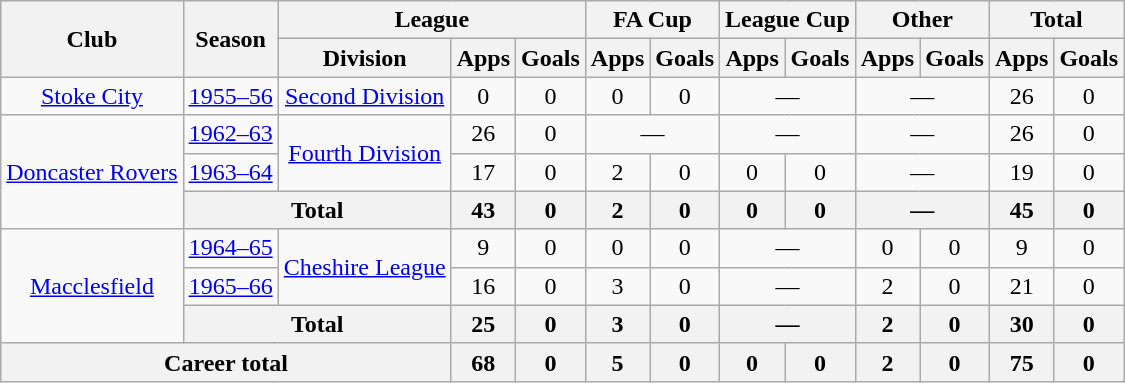<table class="wikitable" style="text-align: center;">
<tr>
<th rowspan="2">Club</th>
<th rowspan="2">Season</th>
<th colspan="3">League</th>
<th colspan="2">FA Cup</th>
<th colspan="2">League Cup</th>
<th colspan="2">Other</th>
<th colspan="2">Total</th>
</tr>
<tr>
<th>Division</th>
<th>Apps</th>
<th>Goals</th>
<th>Apps</th>
<th>Goals</th>
<th>Apps</th>
<th>Goals</th>
<th>Apps</th>
<th>Goals</th>
<th>Apps</th>
<th>Goals</th>
</tr>
<tr>
<td><a href='#'>Stoke City</a></td>
<td><a href='#'>1955–56</a></td>
<td><a href='#'>Second Division</a></td>
<td>0</td>
<td>0</td>
<td>0</td>
<td>0</td>
<td colspan="2">—</td>
<td colspan="2">—</td>
<td>26</td>
<td>0</td>
</tr>
<tr>
<td rowspan="3"><a href='#'>Doncaster Rovers</a></td>
<td><a href='#'>1962–63</a></td>
<td rowspan="2"><a href='#'>Fourth Division</a></td>
<td>26</td>
<td>0</td>
<td colspan="2">—</td>
<td colspan="2">—</td>
<td colspan="2">—</td>
<td>26</td>
<td>0</td>
</tr>
<tr>
<td><a href='#'>1963–64</a></td>
<td>17</td>
<td>0</td>
<td>2</td>
<td>0</td>
<td>0</td>
<td>0</td>
<td colspan="2">—</td>
<td>19</td>
<td>0</td>
</tr>
<tr>
<th colspan="2">Total</th>
<th>43</th>
<th>0</th>
<th>2</th>
<th>0</th>
<th>0</th>
<th>0</th>
<th colspan="2">—</th>
<th>45</th>
<th>0</th>
</tr>
<tr>
<td rowspan="3"><a href='#'>Macclesfield</a></td>
<td><a href='#'>1964–65</a></td>
<td rowspan="2"><a href='#'>Cheshire League</a></td>
<td>9</td>
<td>0</td>
<td>0</td>
<td>0</td>
<td colspan="2">—</td>
<td>0</td>
<td>0</td>
<td>9</td>
<td>0</td>
</tr>
<tr>
<td><a href='#'>1965–66</a></td>
<td>16</td>
<td>0</td>
<td>3</td>
<td>0</td>
<td colspan="2">—</td>
<td>2</td>
<td>0</td>
<td>21</td>
<td>0</td>
</tr>
<tr>
<th colspan="2">Total</th>
<th>25</th>
<th>0</th>
<th>3</th>
<th>0</th>
<th colspan="2">—</th>
<th>2</th>
<th>0</th>
<th>30</th>
<th>0</th>
</tr>
<tr>
<th colspan="3">Career total</th>
<th>68</th>
<th>0</th>
<th>5</th>
<th>0</th>
<th>0</th>
<th>0</th>
<th>2</th>
<th>0</th>
<th>75</th>
<th>0</th>
</tr>
</table>
